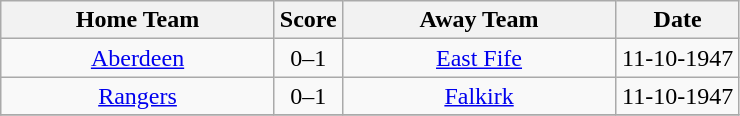<table class="wikitable" style="text-align:center;">
<tr>
<th width=175>Home Team</th>
<th width=20>Score</th>
<th width=175>Away Team</th>
<th width= 75>Date</th>
</tr>
<tr>
<td><a href='#'>Aberdeen</a></td>
<td>0–1</td>
<td><a href='#'>East Fife</a></td>
<td>11-10-1947</td>
</tr>
<tr>
<td><a href='#'>Rangers</a></td>
<td>0–1</td>
<td><a href='#'>Falkirk</a></td>
<td>11-10-1947</td>
</tr>
<tr>
</tr>
</table>
